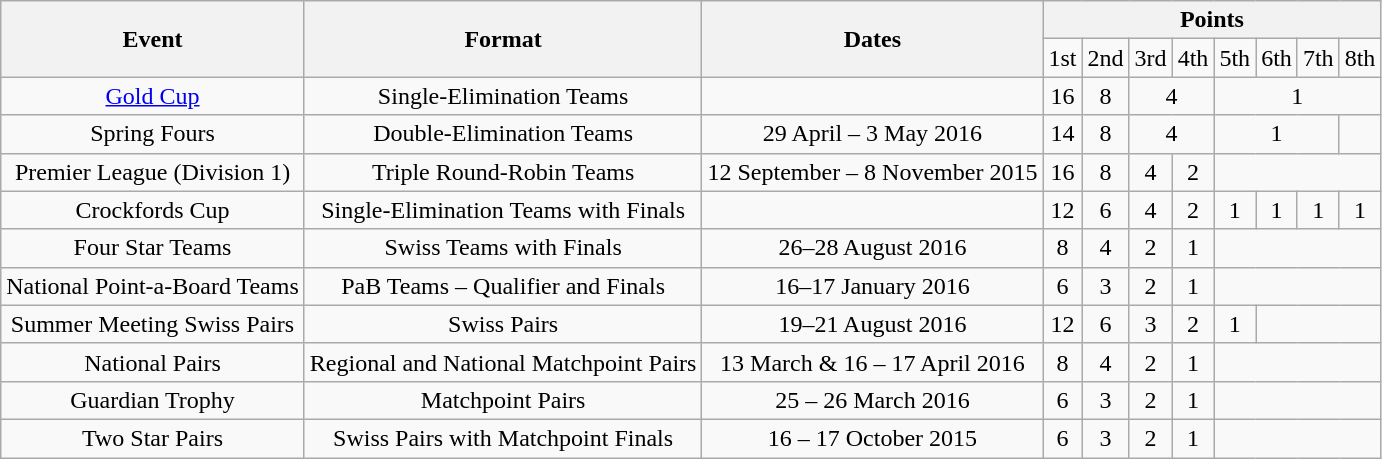<table class="wikitable" style="text-align:center;">
<tr>
<th rowspan="2">Event </th>
<th rowspan="2">Format</th>
<th rowspan="2">Dates</th>
<th colspan="8">Points</th>
</tr>
<tr>
<td>1st</td>
<td>2nd</td>
<td>3rd</td>
<td>4th</td>
<td>5th</td>
<td>6th</td>
<td>7th</td>
<td>8th</td>
</tr>
<tr>
<td><a href='#'>Gold Cup</a></td>
<td>Single-Elimination Teams</td>
<td></td>
<td>16</td>
<td>8</td>
<td colspan="2">4</td>
<td colspan="4">1</td>
</tr>
<tr>
<td>Spring Fours</td>
<td>Double-Elimination Teams</td>
<td>29 April – 3 May 2016</td>
<td>14</td>
<td>8</td>
<td colspan="2">4</td>
<td colspan="3">1</td>
<td></td>
</tr>
<tr>
<td>Premier League (Division 1)</td>
<td>Triple Round-Robin Teams</td>
<td>12 September – 8 November 2015</td>
<td>16</td>
<td>8</td>
<td>4</td>
<td>2</td>
<td colspan="4"></td>
</tr>
<tr>
<td>Crockfords Cup</td>
<td>Single-Elimination Teams with Finals</td>
<td></td>
<td>12</td>
<td>6</td>
<td>4</td>
<td>2</td>
<td>1</td>
<td>1</td>
<td>1</td>
<td>1</td>
</tr>
<tr>
<td>Four Star Teams</td>
<td>Swiss Teams with Finals</td>
<td>26–28 August 2016</td>
<td>8</td>
<td>4</td>
<td>2</td>
<td>1</td>
<td colspan="4"></td>
</tr>
<tr>
<td>National Point-a-Board Teams</td>
<td>PaB Teams – Qualifier and Finals</td>
<td>16–17 January 2016</td>
<td>6</td>
<td>3</td>
<td>2</td>
<td>1</td>
<td colspan="4"></td>
</tr>
<tr>
<td>Summer Meeting Swiss Pairs</td>
<td>Swiss Pairs</td>
<td>19–21 August 2016</td>
<td>12</td>
<td>6</td>
<td>3</td>
<td>2</td>
<td>1</td>
<td colspan="3"></td>
</tr>
<tr>
<td>National Pairs</td>
<td>Regional and National Matchpoint Pairs</td>
<td>13 March & 16 – 17 April 2016</td>
<td>8</td>
<td>4</td>
<td>2</td>
<td>1</td>
<td colspan="4"></td>
</tr>
<tr>
<td>Guardian Trophy</td>
<td>Matchpoint Pairs</td>
<td>25 – 26 March 2016</td>
<td>6</td>
<td>3</td>
<td>2</td>
<td>1</td>
<td colspan="4"></td>
</tr>
<tr>
<td>Two Star Pairs</td>
<td>Swiss Pairs with Matchpoint Finals</td>
<td>16 – 17 October 2015</td>
<td>6</td>
<td>3</td>
<td>2</td>
<td>1</td>
<td colspan="4"></td>
</tr>
</table>
